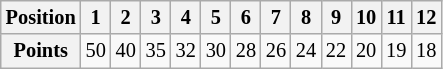<table class="wikitable" style="font-size: 85%">
<tr valign="top">
<th>Position</th>
<th>1</th>
<th>2</th>
<th>3</th>
<th>4</th>
<th>5</th>
<th>6</th>
<th>7</th>
<th>8</th>
<th>9</th>
<th>10</th>
<th>11</th>
<th>12</th>
</tr>
<tr>
<th>Points</th>
<td>50</td>
<td>40</td>
<td>35</td>
<td>32</td>
<td>30</td>
<td>28</td>
<td>26</td>
<td>24</td>
<td>22</td>
<td>20</td>
<td>19</td>
<td>18</td>
</tr>
</table>
